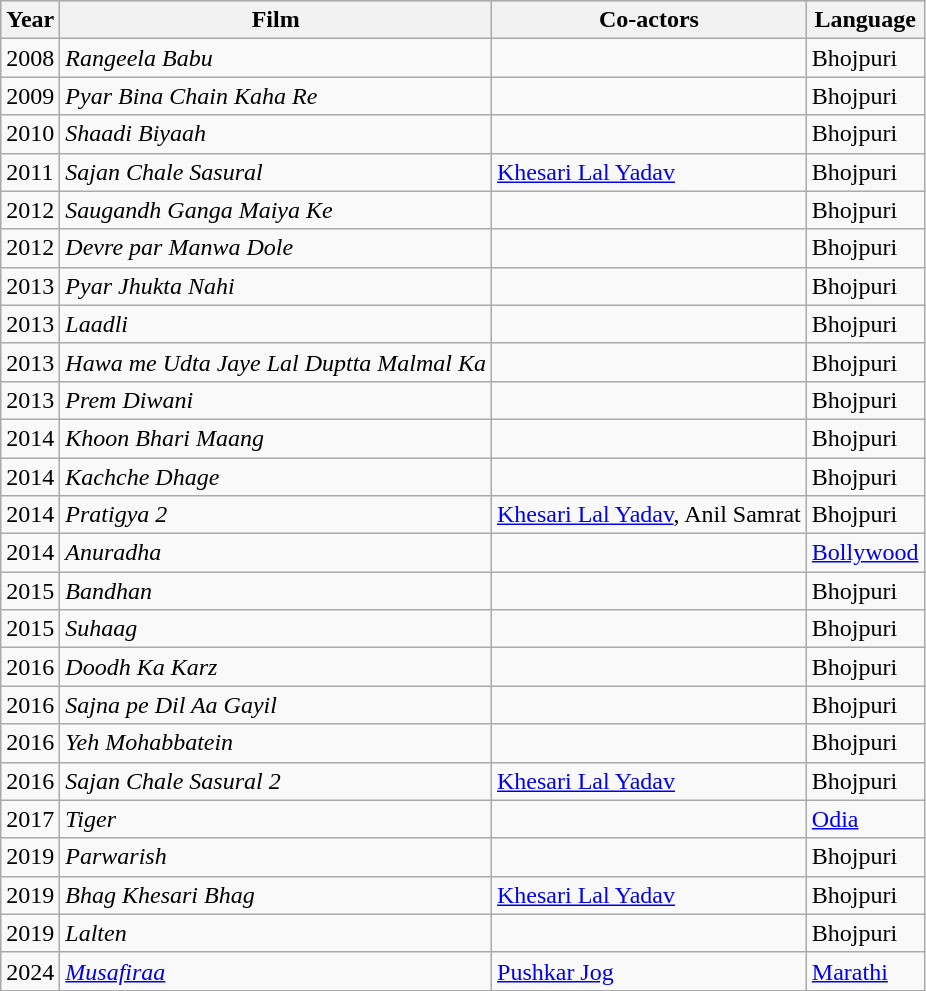<table class="wikitable">
<tr style="background:#ccc; text-align:center;">
<th>Year</th>
<th>Film</th>
<th>Co-actors</th>
<th>Language</th>
</tr>
<tr>
<td>2008</td>
<td><em>Rangeela Babu</em></td>
<td></td>
<td>Bhojpuri</td>
</tr>
<tr>
<td>2009</td>
<td><em>Pyar Bina Chain Kaha Re</em></td>
<td></td>
<td>Bhojpuri</td>
</tr>
<tr>
<td>2010</td>
<td><em>Shaadi Biyaah</em></td>
<td></td>
<td>Bhojpuri</td>
</tr>
<tr>
<td>2011</td>
<td><em>Sajan Chale Sasural</em></td>
<td><a href='#'>Khesari Lal Yadav</a></td>
<td>Bhojpuri</td>
</tr>
<tr>
<td>2012</td>
<td><em>Saugandh Ganga Maiya Ke</em></td>
<td></td>
<td>Bhojpuri</td>
</tr>
<tr>
<td>2012</td>
<td><em>Devre par Manwa Dole</em></td>
<td></td>
<td>Bhojpuri</td>
</tr>
<tr>
<td>2013</td>
<td><em>Pyar Jhukta Nahi</em></td>
<td></td>
<td>Bhojpuri</td>
</tr>
<tr>
<td>2013</td>
<td><em>Laadli</em></td>
<td></td>
<td>Bhojpuri</td>
</tr>
<tr>
<td>2013</td>
<td><em>Hawa me Udta Jaye Lal Duptta Malmal Ka</em></td>
<td></td>
<td>Bhojpuri</td>
</tr>
<tr>
<td>2013</td>
<td><em>Prem Diwani</em></td>
<td></td>
<td>Bhojpuri</td>
</tr>
<tr>
<td>2014</td>
<td><em>Khoon Bhari Maang</em></td>
<td></td>
<td>Bhojpuri</td>
</tr>
<tr>
<td>2014</td>
<td><em>Kachche Dhage</em></td>
<td></td>
<td>Bhojpuri</td>
</tr>
<tr>
<td>2014</td>
<td><em>Pratigya 2</em></td>
<td><a href='#'>Khesari Lal Yadav</a>, Anil Samrat</td>
<td>Bhojpuri</td>
</tr>
<tr>
<td>2014</td>
<td><em>Anuradha</em></td>
<td></td>
<td><a href='#'>Bollywood</a></td>
</tr>
<tr>
<td>2015</td>
<td><em>Bandhan</em></td>
<td></td>
<td>Bhojpuri</td>
</tr>
<tr>
<td>2015</td>
<td><em>Suhaag</em></td>
<td></td>
<td>Bhojpuri</td>
</tr>
<tr>
<td>2016</td>
<td><em>Doodh Ka Karz</em></td>
<td></td>
<td>Bhojpuri</td>
</tr>
<tr>
<td>2016</td>
<td><em>Sajna pe Dil Aa Gayil</em></td>
<td></td>
<td>Bhojpuri</td>
</tr>
<tr>
<td>2016</td>
<td><em>Yeh Mohabbatein</em></td>
<td></td>
<td>Bhojpuri</td>
</tr>
<tr>
<td>2016</td>
<td><em>Sajan Chale Sasural 2</em></td>
<td><a href='#'>Khesari Lal Yadav</a></td>
<td>Bhojpuri</td>
</tr>
<tr>
<td>2017</td>
<td><em>Tiger</em></td>
<td></td>
<td><a href='#'>Odia</a></td>
</tr>
<tr>
<td>2019</td>
<td><em>Parwarish</em></td>
<td></td>
<td>Bhojpuri</td>
</tr>
<tr>
<td>2019</td>
<td><em>Bhag Khesari Bhag</em></td>
<td><a href='#'>Khesari Lal Yadav</a></td>
<td>Bhojpuri</td>
</tr>
<tr>
<td>2019</td>
<td><em>Lalten</em></td>
<td></td>
<td>Bhojpuri</td>
</tr>
<tr>
<td>2024</td>
<td><em><a href='#'>Musafiraa</a></em></td>
<td><a href='#'>Pushkar Jog</a></td>
<td><a href='#'>Marathi</a></td>
</tr>
</table>
